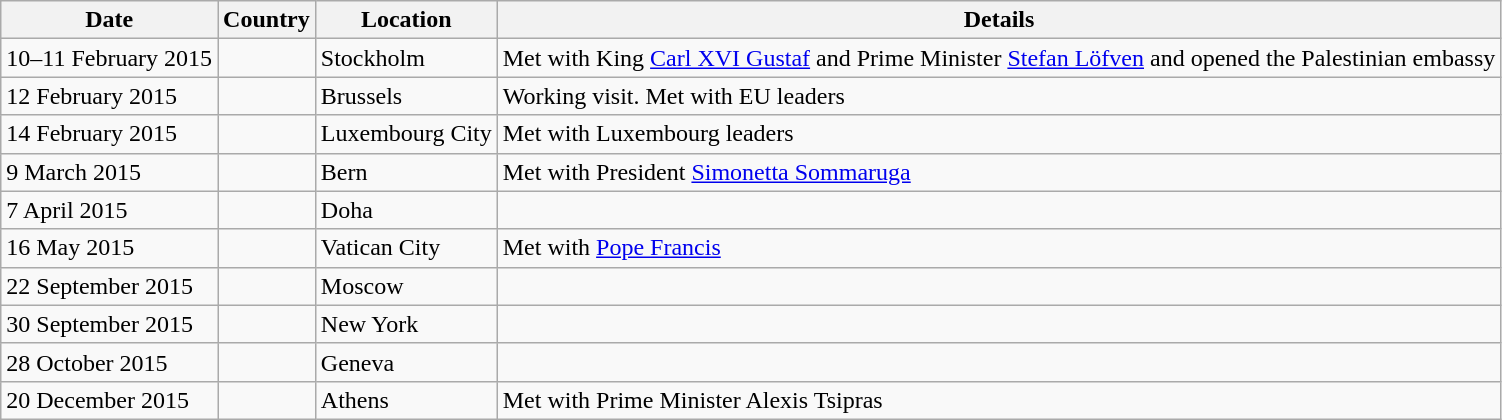<table class="wikitable">
<tr>
<th>Date</th>
<th>Country</th>
<th>Location</th>
<th>Details</th>
</tr>
<tr>
<td>10–11 February 2015</td>
<td></td>
<td>Stockholm</td>
<td>Met with King <a href='#'>Carl XVI Gustaf</a> and Prime Minister <a href='#'>Stefan Löfven</a> and opened the Palestinian embassy</td>
</tr>
<tr>
<td>12 February 2015</td>
<td></td>
<td>Brussels</td>
<td>Working visit. Met with EU leaders</td>
</tr>
<tr>
<td>14 February 2015</td>
<td></td>
<td>Luxembourg City</td>
<td>Met with Luxembourg leaders</td>
</tr>
<tr>
<td>9 March 2015</td>
<td></td>
<td>Bern</td>
<td>Met with President <a href='#'>Simonetta Sommaruga</a></td>
</tr>
<tr>
<td>7 April 2015</td>
<td></td>
<td>Doha</td>
<td></td>
</tr>
<tr>
<td>16 May 2015</td>
<td></td>
<td>Vatican City</td>
<td>Met with <a href='#'>Pope Francis</a></td>
</tr>
<tr>
<td>22 September 2015</td>
<td></td>
<td>Moscow</td>
<td></td>
</tr>
<tr>
<td>30 September 2015</td>
<td></td>
<td>New York</td>
<td></td>
</tr>
<tr>
<td>28 October 2015</td>
<td></td>
<td>Geneva</td>
<td></td>
</tr>
<tr>
<td>20 December 2015</td>
<td></td>
<td>Athens</td>
<td>Met with Prime Minister Alexis Tsipras</td>
</tr>
</table>
